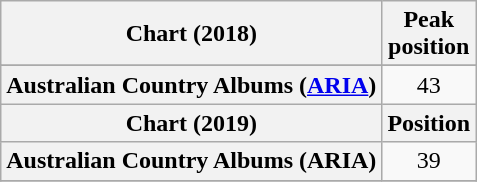<table class="wikitable plainrowheaders" style="text-align:center">
<tr>
<th scope="col">Chart (2018)</th>
<th scope="col">Peak<br> position</th>
</tr>
<tr>
</tr>
<tr>
<th scope="row">Australian Country Albums (<a href='#'>ARIA</a>)</th>
<td>43</td>
</tr>
<tr>
<th scope="col">Chart (2019)</th>
<th scope="col">Position</th>
</tr>
<tr>
<th scope="row">Australian Country Albums (ARIA)</th>
<td>39</td>
</tr>
<tr>
</tr>
</table>
